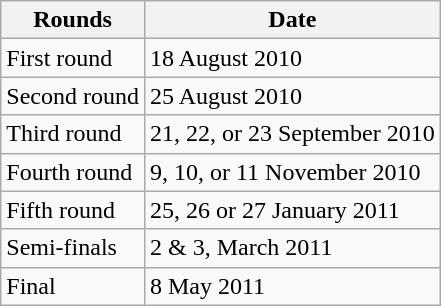<table class="wikitable">
<tr>
<th>Rounds</th>
<th>Date</th>
</tr>
<tr>
<td>First round</td>
<td>18 August 2010</td>
</tr>
<tr>
<td>Second round</td>
<td>25 August 2010</td>
</tr>
<tr>
<td>Third round</td>
<td>21, 22, or 23 September 2010</td>
</tr>
<tr>
<td>Fourth round</td>
<td>9, 10, or 11 November 2010</td>
</tr>
<tr>
<td>Fifth round</td>
<td>25, 26 or 27 January 2011</td>
</tr>
<tr>
<td>Semi-finals</td>
<td>2 &  3, March 2011</td>
</tr>
<tr>
<td>Final</td>
<td>8 May 2011</td>
</tr>
</table>
